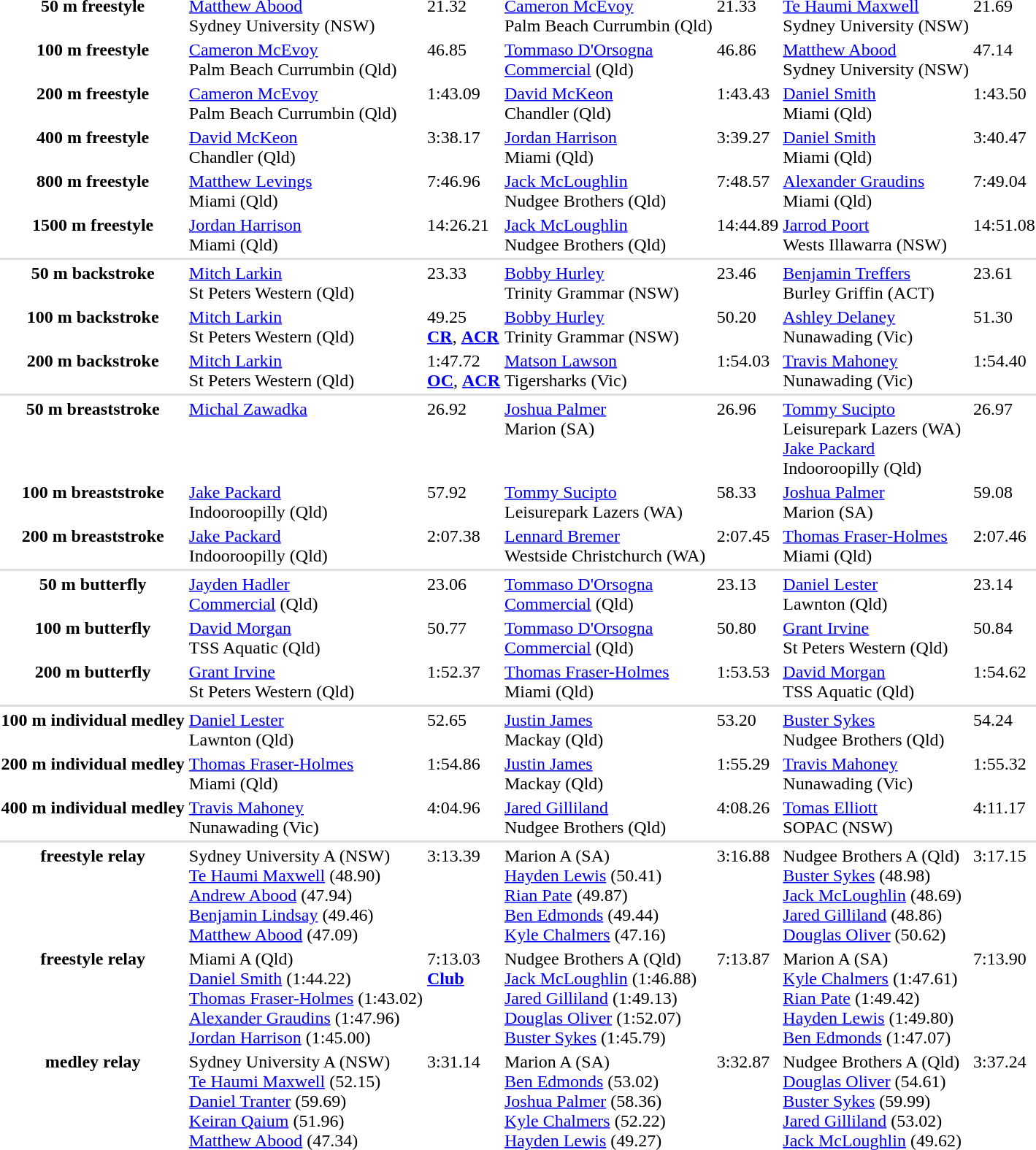<table>
<tr valign="top">
<th scope=row>50 m freestyle</th>
<td><a href='#'>Matthew Abood</a><br>Sydney University (NSW)</td>
<td>21.32<br></td>
<td><a href='#'>Cameron McEvoy</a><br>Palm Beach Currumbin (Qld)</td>
<td>21.33<br></td>
<td><a href='#'>Te Haumi Maxwell</a><br>Sydney University (NSW)</td>
<td>21.69<br></td>
</tr>
<tr valign="top">
<th scope=row>100 m freestyle<br></th>
<td><a href='#'>Cameron McEvoy</a><br>Palm Beach Currumbin (Qld)</td>
<td>46.85<br></td>
<td><a href='#'>Tommaso D'Orsogna</a><br><a href='#'>Commercial</a> (Qld)</td>
<td>46.86<br></td>
<td><a href='#'>Matthew Abood</a><br>Sydney University (NSW)</td>
<td>47.14<br></td>
</tr>
<tr valign="top">
<th scope=row>200 m freestyle<br></th>
<td><a href='#'>Cameron McEvoy</a><br>Palm Beach Currumbin (Qld)</td>
<td>1:43.09<br></td>
<td><a href='#'>David McKeon</a><br>Chandler (Qld)</td>
<td>1:43.43<br></td>
<td><a href='#'>Daniel Smith</a><br>Miami (Qld)</td>
<td>1:43.50<br></td>
</tr>
<tr valign="top">
<th scope=row>400 m freestyle<br></th>
<td><a href='#'>David McKeon</a><br>Chandler (Qld)</td>
<td>3:38.17<br></td>
<td><a href='#'>Jordan Harrison</a><br>Miami (Qld)</td>
<td>3:39.27<br></td>
<td><a href='#'>Daniel Smith</a><br>Miami (Qld)</td>
<td>3:40.47<br></td>
</tr>
<tr valign="top">
<th scope=row>800 m freestyle<br></th>
<td><a href='#'>Matthew Levings</a><br>Miami (Qld)</td>
<td>7:46.96<br></td>
<td><a href='#'>Jack McLoughlin</a><br>Nudgee Brothers (Qld)</td>
<td>7:48.57<br></td>
<td><a href='#'>Alexander Graudins</a><br>Miami (Qld)</td>
<td>7:49.04<br></td>
</tr>
<tr valign="top">
<th scope=row>1500 m freestyle<br></th>
<td><a href='#'>Jordan Harrison</a><br>Miami (Qld)</td>
<td>14:26.21<br></td>
<td><a href='#'>Jack McLoughlin</a><br>Nudgee Brothers (Qld)</td>
<td>14:44.89<br></td>
<td><a href='#'>Jarrod Poort</a><br>Wests Illawarra (NSW)</td>
<td>14:51.08<br></td>
</tr>
<tr bgcolor=#DDDDDD>
<td colspan=7></td>
</tr>
<tr valign="top">
<th scope=row>50 m backstroke<br></th>
<td><a href='#'>Mitch Larkin</a><br>St Peters Western (Qld)</td>
<td>23.33<br></td>
<td><a href='#'>Bobby Hurley</a><br>Trinity Grammar (NSW)</td>
<td>23.46<br></td>
<td><a href='#'>Benjamin Treffers</a><br>Burley Griffin (ACT)</td>
<td>23.61<br></td>
</tr>
<tr valign="top">
<th scope=row>100 m backstroke<br></th>
<td><a href='#'>Mitch Larkin</a><br>St Peters Western (Qld)</td>
<td>49.25<br><strong><a href='#'>CR</a></strong>, <strong><a href='#'>ACR</a></strong></td>
<td><a href='#'>Bobby Hurley</a><br>Trinity Grammar (NSW)</td>
<td>50.20<br></td>
<td><a href='#'>Ashley Delaney</a><br>Nunawading (Vic)</td>
<td>51.30<br></td>
</tr>
<tr valign="top">
<th scope=row>200 m backstroke<br></th>
<td><a href='#'>Mitch Larkin</a><br>St Peters Western (Qld)</td>
<td>1:47.72<br><strong><a href='#'>OC</a></strong>, <strong><a href='#'>ACR</a></strong></td>
<td><a href='#'>Matson Lawson</a><br>Tigersharks (Vic)</td>
<td>1:54.03<br></td>
<td><a href='#'>Travis Mahoney</a><br>Nunawading (Vic)</td>
<td>1:54.40<br></td>
</tr>
<tr bgcolor=#DDDDDD>
<td colspan=7></td>
</tr>
<tr valign="top">
<th scope=row>50 m breaststroke<br></th>
<td><a href='#'>Michal Zawadka</a><br></td>
<td>26.92<br></td>
<td><a href='#'>Joshua Palmer</a><br>Marion (SA)</td>
<td>26.96<br></td>
<td><a href='#'>Tommy Sucipto</a><br>Leisurepark Lazers (WA)<br><a href='#'>Jake Packard</a><br>Indooroopilly (Qld)</td>
<td>26.97<br></td>
</tr>
<tr valign="top">
<th scope=row>100 m breaststroke<br></th>
<td><a href='#'>Jake Packard</a><br>Indooroopilly (Qld)</td>
<td>57.92<br></td>
<td><a href='#'>Tommy Sucipto</a><br>Leisurepark Lazers (WA)</td>
<td>58.33<br></td>
<td><a href='#'>Joshua Palmer</a><br>Marion (SA)</td>
<td>59.08<br></td>
</tr>
<tr valign="top">
<th scope=row>200 m breaststroke<br></th>
<td><a href='#'>Jake Packard</a><br>Indooroopilly (Qld)</td>
<td>2:07.38<br></td>
<td><a href='#'>Lennard Bremer</a><br>Westside Christchurch (WA)</td>
<td>2:07.45<br></td>
<td><a href='#'>Thomas Fraser-Holmes</a><br>Miami (Qld)</td>
<td>2:07.46<br></td>
</tr>
<tr bgcolor=#DDDDDD>
<td colspan=7></td>
</tr>
<tr valign="top">
<th scope=row>50 m butterfly<br></th>
<td><a href='#'>Jayden Hadler</a><br><a href='#'>Commercial</a> (Qld)</td>
<td>23.06<br></td>
<td><a href='#'>Tommaso D'Orsogna</a><br><a href='#'>Commercial</a> (Qld)</td>
<td>23.13<br></td>
<td><a href='#'>Daniel Lester</a><br>Lawnton (Qld)</td>
<td>23.14<br></td>
</tr>
<tr valign="top">
<th scope=row>100 m butterfly<br></th>
<td><a href='#'>David Morgan</a><br>TSS Aquatic (Qld)</td>
<td>50.77<br></td>
<td><a href='#'>Tommaso D'Orsogna</a><br><a href='#'>Commercial</a> (Qld)</td>
<td>50.80<br></td>
<td><a href='#'>Grant Irvine</a><br>St Peters Western (Qld)</td>
<td>50.84<br></td>
</tr>
<tr valign="top">
<th scope=row>200 m butterfly<br></th>
<td><a href='#'>Grant Irvine</a><br>St Peters Western (Qld)</td>
<td>1:52.37<br></td>
<td><a href='#'>Thomas Fraser-Holmes</a><br>Miami (Qld)</td>
<td>1:53.53<br></td>
<td><a href='#'>David Morgan</a><br>TSS Aquatic (Qld)</td>
<td>1:54.62<br></td>
</tr>
<tr bgcolor=#DDDDDD>
<td colspan=7></td>
</tr>
<tr valign="top">
<th scope=row>100 m individual medley<br></th>
<td><a href='#'>Daniel Lester</a><br>Lawnton (Qld)</td>
<td>52.65<br></td>
<td><a href='#'>Justin James</a><br>Mackay (Qld)</td>
<td>53.20<br></td>
<td><a href='#'>Buster Sykes</a><br>Nudgee Brothers (Qld)</td>
<td>54.24<br></td>
</tr>
<tr valign="top">
<th scope=row>200 m individual medley<br></th>
<td><a href='#'>Thomas Fraser-Holmes</a><br>Miami (Qld)</td>
<td>1:54.86<br></td>
<td><a href='#'>Justin James</a><br>Mackay (Qld)</td>
<td>1:55.29<br></td>
<td><a href='#'>Travis Mahoney</a><br>Nunawading (Vic)</td>
<td>1:55.32<br></td>
</tr>
<tr valign="top">
<th scope=row>400 m individual medley<br></th>
<td><a href='#'>Travis Mahoney</a><br>Nunawading (Vic)</td>
<td>4:04.96<br></td>
<td><a href='#'>Jared Gilliland</a><br>Nudgee Brothers (Qld)</td>
<td>4:08.26<br></td>
<td><a href='#'>Tomas Elliott</a><br>SOPAC (NSW)</td>
<td>4:11.17<br></td>
</tr>
<tr bgcolor=#DDDDDD>
<td colspan=7></td>
</tr>
<tr valign="top">
<th scope=row> freestyle relay</th>
<td>Sydney University A (NSW)<br><a href='#'>Te Haumi Maxwell</a> (48.90)<br><a href='#'>Andrew Abood</a> (47.94)<br><a href='#'>Benjamin Lindsay</a> (49.46)<br><a href='#'>Matthew Abood</a> (47.09)</td>
<td>3:13.39<br></td>
<td>Marion A (SA)<br><a href='#'>Hayden Lewis</a> (50.41)<br><a href='#'>Rian Pate</a> (49.87)<br><a href='#'>Ben Edmonds</a> (49.44)<br><a href='#'>Kyle Chalmers</a> (47.16)</td>
<td>3:16.88<br></td>
<td>Nudgee Brothers A (Qld)<br><a href='#'>Buster Sykes</a> (48.98)<br><a href='#'>Jack McLoughlin</a> (48.69)<br><a href='#'>Jared Gilliland</a> (48.86)<br><a href='#'>Douglas Oliver</a> (50.62)</td>
<td>3:17.15<br></td>
</tr>
<tr valign="top">
<th scope=row> freestyle relay</th>
<td>Miami A (Qld)<br><a href='#'>Daniel Smith</a> (1:44.22)<br><a href='#'>Thomas Fraser-Holmes</a> (1:43.02)<br><a href='#'>Alexander Graudins</a> (1:47.96)<br><a href='#'>Jordan Harrison</a> (1:45.00)</td>
<td>7:13.03<br><strong><a href='#'>Club</a></strong></td>
<td>Nudgee Brothers A (Qld)<br><a href='#'>Jack McLoughlin</a> (1:46.88)<br><a href='#'>Jared Gilliland</a> (1:49.13)<br><a href='#'>Douglas Oliver</a> (1:52.07)<br><a href='#'>Buster Sykes</a> (1:45.79)</td>
<td>7:13.87<br></td>
<td>Marion A (SA)<br><a href='#'>Kyle Chalmers</a> (1:47.61)<br><a href='#'>Rian Pate</a> (1:49.42)<br><a href='#'>Hayden Lewis</a> (1:49.80)<br><a href='#'>Ben Edmonds</a> (1:47.07)</td>
<td>7:13.90<br></td>
</tr>
<tr valign="top">
<th scope=row> medley relay</th>
<td>Sydney University A (NSW)<br><a href='#'>Te Haumi Maxwell</a> (52.15)<br><a href='#'>Daniel Tranter</a> (59.69)<br><a href='#'>Keiran Qaium</a> (51.96)<br><a href='#'>Matthew Abood</a> (47.34)</td>
<td>3:31.14<br></td>
<td>Marion A (SA)<br><a href='#'>Ben Edmonds</a> (53.02)<br><a href='#'>Joshua Palmer</a> (58.36)<br><a href='#'>Kyle Chalmers</a> (52.22)<br><a href='#'>Hayden Lewis</a> (49.27)</td>
<td>3:32.87<br></td>
<td>Nudgee Brothers A (Qld)<br><a href='#'>Douglas Oliver</a> (54.61)<br><a href='#'>Buster Sykes</a> (59.99)<br><a href='#'>Jared Gilliland</a> (53.02)<br><a href='#'>Jack McLoughlin</a> (49.62)</td>
<td>3:37.24<br></td>
</tr>
</table>
